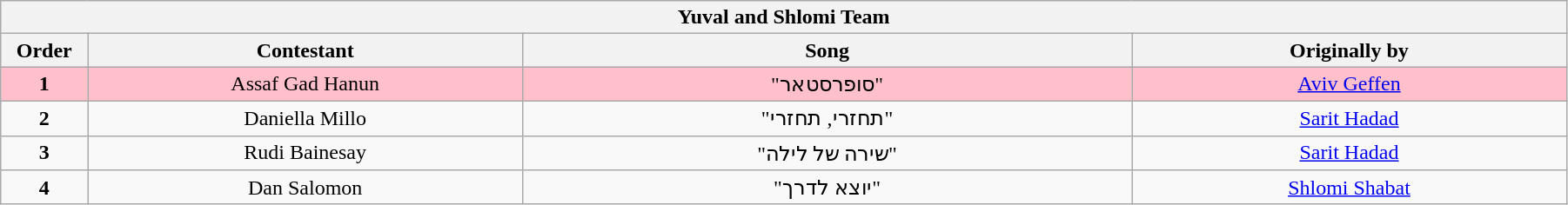<table class="wikitable" style="text-align: center; width:95%;">
<tr>
<th colspan=4>Yuval and Shlomi Team</th>
</tr>
<tr>
<th width="5%">Order</th>
<th width="25%">Contestant</th>
<th width="35%">Song</th>
<th width="25%">Originally by</th>
</tr>
<tr>
<td bgcolor="pink" align="center"><strong>1</strong></td>
<td bgcolor="pink">Assaf Gad Hanun</td>
<td bgcolor="pink">"סופרסטאר"</td>
<td bgcolor="pink" align="center"><a href='#'>Aviv Geffen</a></td>
</tr>
<tr>
<td align="center"><strong>2</strong></td>
<td>Daniella Millo</td>
<td>"תחזרי, תחזרי"</td>
<td align="center"><a href='#'>Sarit Hadad</a></td>
</tr>
<tr>
<td align="center"><strong>3</strong></td>
<td>Rudi Bainesay</td>
<td>"שירה של לילה"</td>
<td align="center"><a href='#'>Sarit Hadad</a></td>
</tr>
<tr>
<td align="center"><strong>4</strong></td>
<td>Dan Salomon</td>
<td>"יוצא לדרך"</td>
<td align="center"><a href='#'>Shlomi Shabat</a></td>
</tr>
</table>
